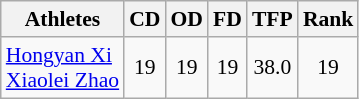<table class="wikitable" border="1" style="font-size:90%">
<tr>
<th>Athletes</th>
<th>CD</th>
<th>OD</th>
<th>FD</th>
<th>TFP</th>
<th>Rank</th>
</tr>
<tr align=center>
<td align=left><a href='#'>Hongyan Xi</a><br><a href='#'>Xiaolei Zhao</a></td>
<td>19</td>
<td>19</td>
<td>19</td>
<td>38.0</td>
<td>19</td>
</tr>
</table>
